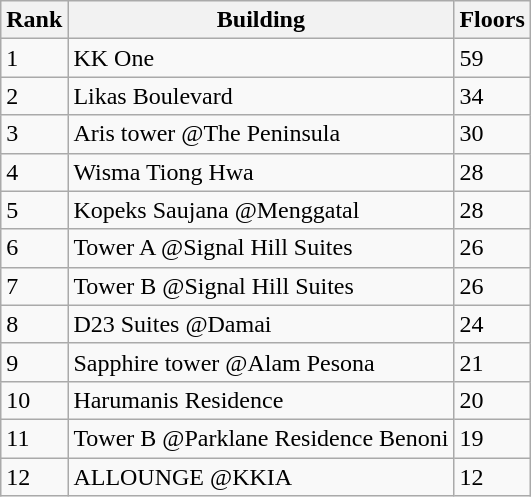<table class="wikitable unsortable">
<tr>
<th>Rank</th>
<th>Building</th>
<th>Floors</th>
</tr>
<tr>
<td>1</td>
<td>KK One</td>
<td>59</td>
</tr>
<tr>
<td>2</td>
<td>Likas Boulevard</td>
<td>34</td>
</tr>
<tr>
<td>3</td>
<td>Aris tower @The Peninsula</td>
<td>30</td>
</tr>
<tr>
<td>4</td>
<td>Wisma Tiong Hwa</td>
<td>28</td>
</tr>
<tr>
<td>5</td>
<td>Kopeks Saujana @Menggatal</td>
<td>28</td>
</tr>
<tr>
<td>6</td>
<td>Tower A @Signal Hill Suites</td>
<td>26</td>
</tr>
<tr>
<td>7</td>
<td>Tower B @Signal Hill Suites</td>
<td>26</td>
</tr>
<tr>
<td>8</td>
<td>D23 Suites @Damai</td>
<td>24</td>
</tr>
<tr>
<td>9</td>
<td>Sapphire tower @Alam Pesona</td>
<td>21</td>
</tr>
<tr>
<td>10</td>
<td>Harumanis Residence</td>
<td>20</td>
</tr>
<tr>
<td>11</td>
<td>Tower B @Parklane Residence Benoni</td>
<td>19</td>
</tr>
<tr>
<td>12</td>
<td>ALLOUNGE @KKIA</td>
<td>12</td>
</tr>
</table>
